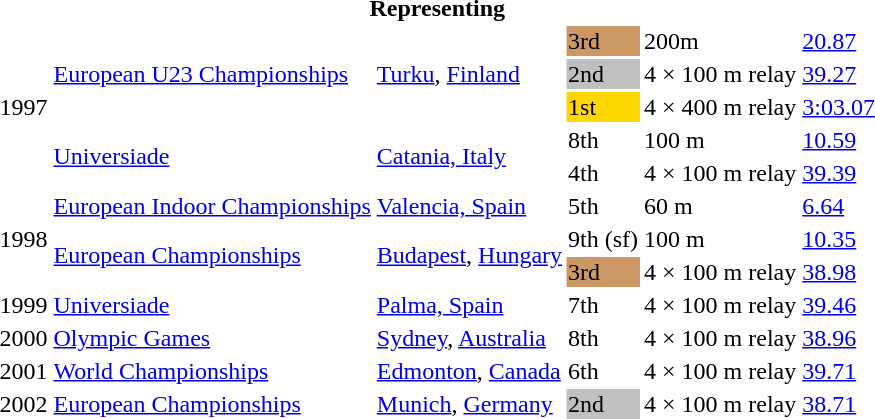<table>
<tr>
<th colspan="6">Representing </th>
</tr>
<tr>
<td rowspan=5>1997</td>
<td rowspan=3><a href='#'>European U23 Championships</a></td>
<td rowspan=3><a href='#'>Turku</a>, <a href='#'>Finland</a></td>
<td bgcolor="cc9966">3rd</td>
<td>200m</td>
<td><a href='#'>20.87</a></td>
</tr>
<tr>
<td bgcolor=silver>2nd</td>
<td>4 × 100 m relay</td>
<td><a href='#'>39.27</a></td>
</tr>
<tr>
<td bgcolor=gold>1st</td>
<td>4 × 400 m relay</td>
<td><a href='#'>3:03.07</a></td>
</tr>
<tr>
<td rowspan=2><a href='#'>Universiade</a></td>
<td rowspan=2><a href='#'>Catania, Italy</a></td>
<td>8th</td>
<td>100 m</td>
<td><a href='#'>10.59</a></td>
</tr>
<tr>
<td>4th</td>
<td>4 × 100 m relay</td>
<td><a href='#'>39.39</a></td>
</tr>
<tr>
<td rowspan=3>1998</td>
<td><a href='#'>European Indoor Championships</a></td>
<td><a href='#'>Valencia, Spain</a></td>
<td>5th</td>
<td>60 m</td>
<td><a href='#'>6.64</a></td>
</tr>
<tr>
<td rowspan=2><a href='#'>European Championships</a></td>
<td rowspan=2><a href='#'>Budapest</a>, <a href='#'>Hungary</a></td>
<td>9th (sf)</td>
<td>100 m</td>
<td><a href='#'>10.35</a></td>
</tr>
<tr>
<td bgcolor="cc9966">3rd</td>
<td>4 × 100 m relay</td>
<td><a href='#'>38.98</a></td>
</tr>
<tr>
<td>1999</td>
<td><a href='#'>Universiade</a></td>
<td><a href='#'>Palma, Spain</a></td>
<td>7th</td>
<td>4 × 100 m relay</td>
<td><a href='#'>39.46</a></td>
</tr>
<tr>
<td>2000</td>
<td><a href='#'>Olympic Games</a></td>
<td><a href='#'>Sydney</a>, <a href='#'>Australia</a></td>
<td>8th</td>
<td>4 × 100 m relay</td>
<td><a href='#'>38.96</a></td>
</tr>
<tr>
<td>2001</td>
<td><a href='#'>World Championships</a></td>
<td><a href='#'>Edmonton</a>, <a href='#'>Canada</a></td>
<td>6th</td>
<td>4 × 100 m relay</td>
<td><a href='#'>39.71</a></td>
</tr>
<tr>
<td>2002</td>
<td><a href='#'>European Championships</a></td>
<td><a href='#'>Munich</a>, <a href='#'>Germany</a></td>
<td bgcolor="silver">2nd</td>
<td>4 × 100 m relay</td>
<td><a href='#'>38.71</a></td>
</tr>
</table>
